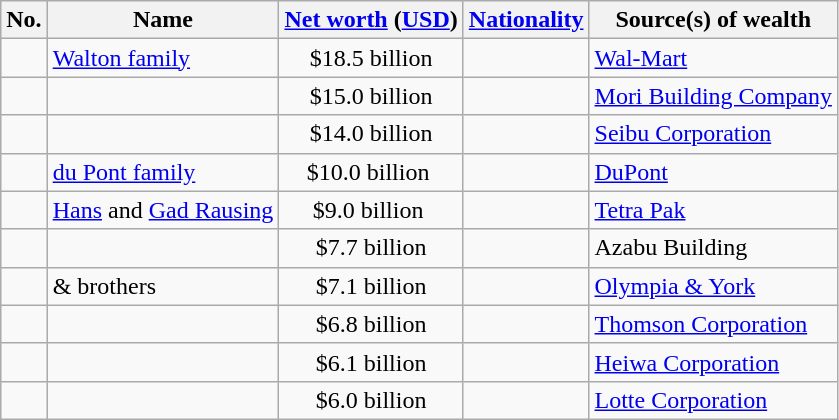<table class="wikitable sortable">
<tr>
<th>No.</th>
<th>Name</th>
<th><a href='#'>Net worth</a> (<a href='#'>USD</a>)</th>
<th><a href='#'>Nationality</a></th>
<th>Source(s) of wealth</th>
</tr>
<tr>
<td style="text-align:center;"> </td>
<td><a href='#'>Walton family</a></td>
<td style="text-align:center;">$18.5 billion </td>
<td></td>
<td><a href='#'>Wal-Mart</a></td>
</tr>
<tr>
<td style="text-align:center;"> </td>
<td></td>
<td style="text-align:center;">$15.0 billion </td>
<td></td>
<td><a href='#'>Mori Building Company</a></td>
</tr>
<tr>
<td style="text-align:center;"> </td>
<td></td>
<td style="text-align:center;">$14.0 billion </td>
<td></td>
<td><a href='#'>Seibu Corporation</a></td>
</tr>
<tr>
<td style="text-align:center;"> </td>
<td><a href='#'>du Pont family</a></td>
<td style="text-align:center;">$10.0 billion </td>
<td></td>
<td><a href='#'>DuPont</a></td>
</tr>
<tr>
<td style="text-align:center;"> </td>
<td><a href='#'>Hans</a> and <a href='#'>Gad Rausing</a></td>
<td style="text-align:center;">$9.0 billion </td>
<td></td>
<td><a href='#'>Tetra Pak</a></td>
</tr>
<tr>
<td style="text-align:center;"> </td>
<td></td>
<td style="text-align:center;">$7.7 billion </td>
<td></td>
<td>Azabu Building</td>
</tr>
<tr>
<td style="text-align:center;"> </td>
<td> & brothers</td>
<td style="text-align:center;">$7.1 billion </td>
<td></td>
<td><a href='#'>Olympia & York</a></td>
</tr>
<tr>
<td style="text-align:center;"> </td>
<td></td>
<td style="text-align:center;">$6.8 billion </td>
<td></td>
<td><a href='#'>Thomson Corporation</a></td>
</tr>
<tr>
<td style="text-align:center;"> </td>
<td></td>
<td style="text-align:center;">$6.1 billion </td>
<td></td>
<td><a href='#'>Heiwa Corporation</a></td>
</tr>
<tr>
<td style="text-align:center;"> </td>
<td></td>
<td style="text-align:center;">$6.0 billion </td>
<td></td>
<td><a href='#'>Lotte Corporation</a></td>
</tr>
</table>
